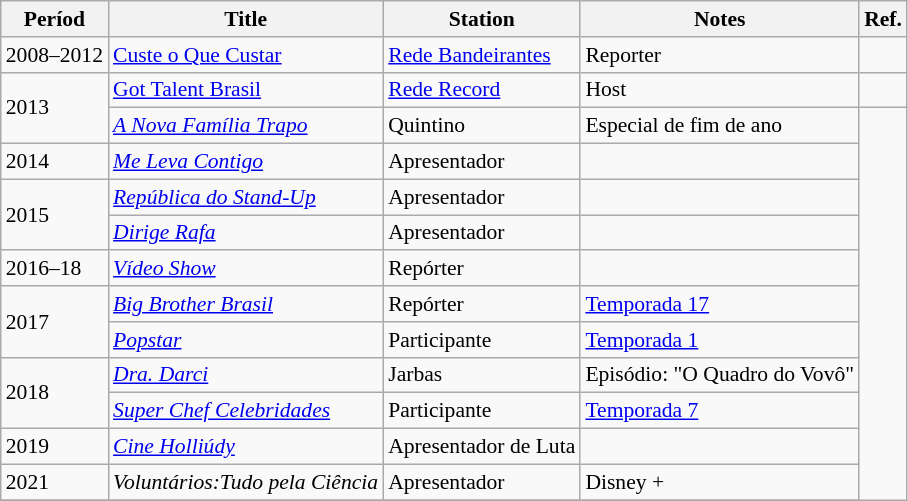<table class="wikitable" style="font-size: 90%;">
<tr>
<th>Períod</th>
<th>Title</th>
<th>Station</th>
<th>Notes</th>
<th>Ref.</th>
</tr>
<tr>
<td>2008–2012</td>
<td><a href='#'>Custe o Que Custar</a></td>
<td><a href='#'>Rede Bandeirantes</a></td>
<td>Reporter</td>
<td></td>
</tr>
<tr>
<td rowspan="2">2013</td>
<td><a href='#'>Got Talent Brasil</a></td>
<td><a href='#'>Rede Record</a></td>
<td>Host</td>
<td></td>
</tr>
<tr>
<td><em><a href='#'>A Nova Família Trapo</a></em></td>
<td>Quintino</td>
<td>Especial de fim de ano</td>
</tr>
<tr>
<td>2014</td>
<td><em><a href='#'>Me Leva Contigo</a></em></td>
<td>Apresentador</td>
<td></td>
</tr>
<tr>
<td rowspan="2">2015</td>
<td><em><a href='#'>República do Stand-Up</a></em></td>
<td>Apresentador</td>
<td></td>
</tr>
<tr>
<td><em><a href='#'>Dirige Rafa</a></em></td>
<td>Apresentador</td>
<td></td>
</tr>
<tr>
<td>2016–18</td>
<td><em><a href='#'>Vídeo Show</a></em></td>
<td>Repórter</td>
<td></td>
</tr>
<tr>
<td rowspan="2">2017</td>
<td><em><a href='#'>Big Brother Brasil</a></em></td>
<td>Repórter</td>
<td><a href='#'>Temporada 17</a></td>
</tr>
<tr>
<td><em><a href='#'>Popstar</a></em></td>
<td>Participante</td>
<td><a href='#'>Temporada 1</a></td>
</tr>
<tr>
<td rowspan="2">2018</td>
<td><em><a href='#'>Dra. Darci</a></em></td>
<td>Jarbas</td>
<td>Episódio: "O Quadro do Vovô"</td>
</tr>
<tr>
<td><em><a href='#'>Super Chef Celebridades</a></em></td>
<td>Participante</td>
<td><a href='#'>Temporada 7</a></td>
</tr>
<tr>
<td>2019</td>
<td><em><a href='#'>Cine Holliúdy</a></em></td>
<td>Apresentador de Luta</td>
<td></td>
</tr>
<tr>
<td>2021</td>
<td><em>Voluntários:Tudo pela Ciência</em></td>
<td>Apresentador</td>
<td>Disney +</td>
</tr>
<tr>
</tr>
</table>
